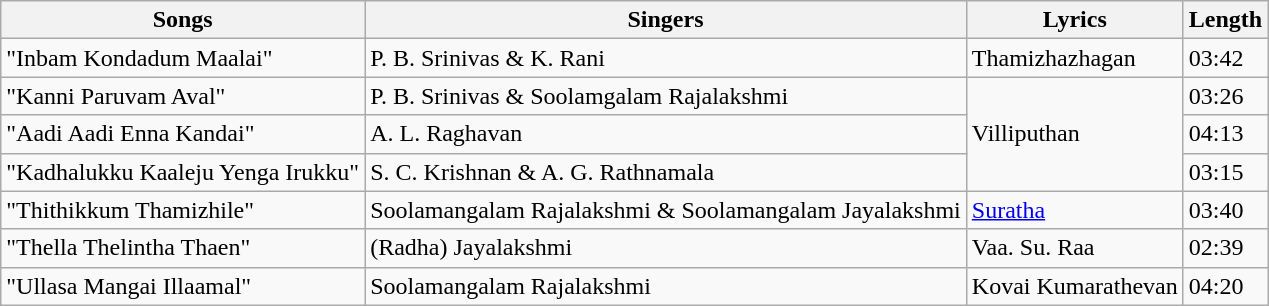<table class="wikitable">
<tr>
<th>Songs</th>
<th>Singers</th>
<th>Lyrics</th>
<th>Length</th>
</tr>
<tr>
<td>"Inbam Kondadum Maalai"</td>
<td>P. B. Srinivas & K. Rani</td>
<td>Thamizhazhagan</td>
<td>03:42</td>
</tr>
<tr>
<td>"Kanni Paruvam Aval"</td>
<td>P. B. Srinivas & Soolamgalam Rajalakshmi</td>
<td rowspan=3>Villiputhan</td>
<td>03:26</td>
</tr>
<tr>
<td>"Aadi Aadi Enna Kandai"</td>
<td>A. L. Raghavan</td>
<td>04:13</td>
</tr>
<tr>
<td>"Kadhalukku Kaaleju Yenga Irukku"</td>
<td>S. C. Krishnan & A. G. Rathnamala</td>
<td>03:15</td>
</tr>
<tr>
<td>"Thithikkum Thamizhile"</td>
<td>Soolamangalam Rajalakshmi & Soolamangalam Jayalakshmi</td>
<td><a href='#'>Suratha</a></td>
<td>03:40</td>
</tr>
<tr>
<td>"Thella Thelintha Thaen"</td>
<td>(Radha) Jayalakshmi</td>
<td>Vaa. Su. Raa</td>
<td>02:39</td>
</tr>
<tr>
<td>"Ullasa Mangai Illaamal"</td>
<td>Soolamangalam Rajalakshmi</td>
<td>Kovai Kumarathevan</td>
<td>04:20</td>
</tr>
</table>
